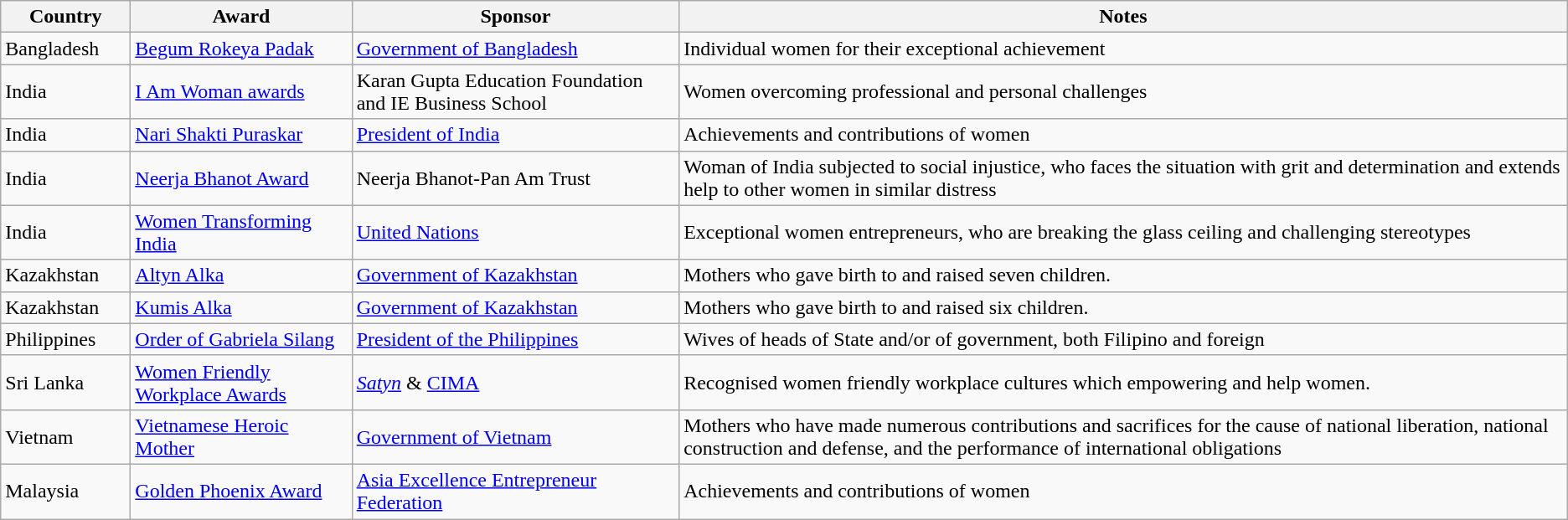<table Class="wikitable sortable">
<tr>
<th style="width:6em;">Country</th>
<th>Award</th>
<th>Sponsor</th>
<th>Notes</th>
</tr>
<tr>
<td>Bangladesh</td>
<td><a href='#'>Begum Rokeya Padak</a></td>
<td><a href='#'>Government of Bangladesh</a></td>
<td>Individual women for their exceptional achievement</td>
</tr>
<tr>
<td>India</td>
<td><a href='#'>I Am Woman awards</a></td>
<td>Karan Gupta Education Foundation and IE Business School</td>
<td>Women overcoming professional and personal challenges</td>
</tr>
<tr>
<td>India</td>
<td><a href='#'>Nari Shakti Puraskar</a></td>
<td><a href='#'>President of India</a></td>
<td>Achievements and contributions of women</td>
</tr>
<tr>
<td>India</td>
<td><a href='#'>Neerja Bhanot Award</a></td>
<td>Neerja Bhanot-Pan Am Trust</td>
<td>Woman of India subjected to social injustice, who faces the situation with grit and determination and extends help to other women in similar distress</td>
</tr>
<tr>
<td>India</td>
<td><a href='#'>Women Transforming India</a></td>
<td><a href='#'>United Nations</a></td>
<td>Exceptional women entrepreneurs, who are breaking the glass ceiling and challenging stereotypes</td>
</tr>
<tr>
<td>Kazakhstan</td>
<td><a href='#'>Altyn Alka</a></td>
<td><a href='#'>Government of Kazakhstan</a></td>
<td>Mothers who gave birth to and raised seven children.</td>
</tr>
<tr>
<td>Kazakhstan</td>
<td><a href='#'>Kumis Alka</a></td>
<td><a href='#'>Government of Kazakhstan</a></td>
<td>Mothers who gave birth to and raised six children.</td>
</tr>
<tr>
<td>Philippines</td>
<td><a href='#'>Order of Gabriela Silang</a></td>
<td><a href='#'>President of the Philippines</a></td>
<td>Wives of heads of State and/or of government, both Filipino and foreign</td>
</tr>
<tr>
<td>Sri Lanka</td>
<td><a href='#'>Women Friendly Workplace Awards</a></td>
<td><em><a href='#'>Satyn</a></em> & <a href='#'>CIMA</a></td>
<td>Recognised women friendly workplace cultures which empowering and help women.</td>
</tr>
<tr>
<td>Vietnam</td>
<td><a href='#'>Vietnamese Heroic Mother</a></td>
<td><a href='#'>Government of Vietnam</a></td>
<td>Mothers who have made numerous contributions and sacrifices for the cause of national liberation, national construction and defense, and the performance of international obligations</td>
</tr>
<tr>
<td>Malaysia</td>
<td><a href='#'>Golden Phoenix Award</a></td>
<td><a href='#'>Asia Excellence Entrepreneur Federation</a></td>
<td>Achievements and contributions of women</td>
</tr>
</table>
